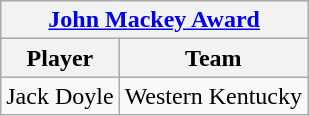<table class="wikitable" style="text-align: center;">
<tr>
<th colspan="2"><strong><a href='#'>John Mackey Award</a></strong></th>
</tr>
<tr>
<th>Player</th>
<th>Team</th>
</tr>
<tr>
<td>Jack Doyle</td>
<td>Western Kentucky</td>
</tr>
</table>
